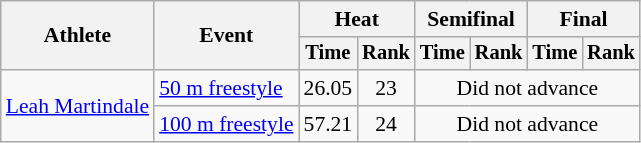<table class=wikitable style="font-size:90%">
<tr>
<th rowspan="2">Athlete</th>
<th rowspan="2">Event</th>
<th colspan="2">Heat</th>
<th colspan="2">Semifinal</th>
<th colspan="2">Final</th>
</tr>
<tr style="font-size:95%">
<th>Time</th>
<th>Rank</th>
<th>Time</th>
<th>Rank</th>
<th>Time</th>
<th>Rank</th>
</tr>
<tr align=center>
<td align=left rowspan=2><a href='#'>Leah Martindale</a></td>
<td align=left><a href='#'>50 m freestyle</a></td>
<td>26.05</td>
<td>23</td>
<td colspan=4>Did not advance</td>
</tr>
<tr align=center>
<td align=left><a href='#'>100 m freestyle</a></td>
<td>57.21</td>
<td>24</td>
<td colspan=4>Did not advance</td>
</tr>
</table>
